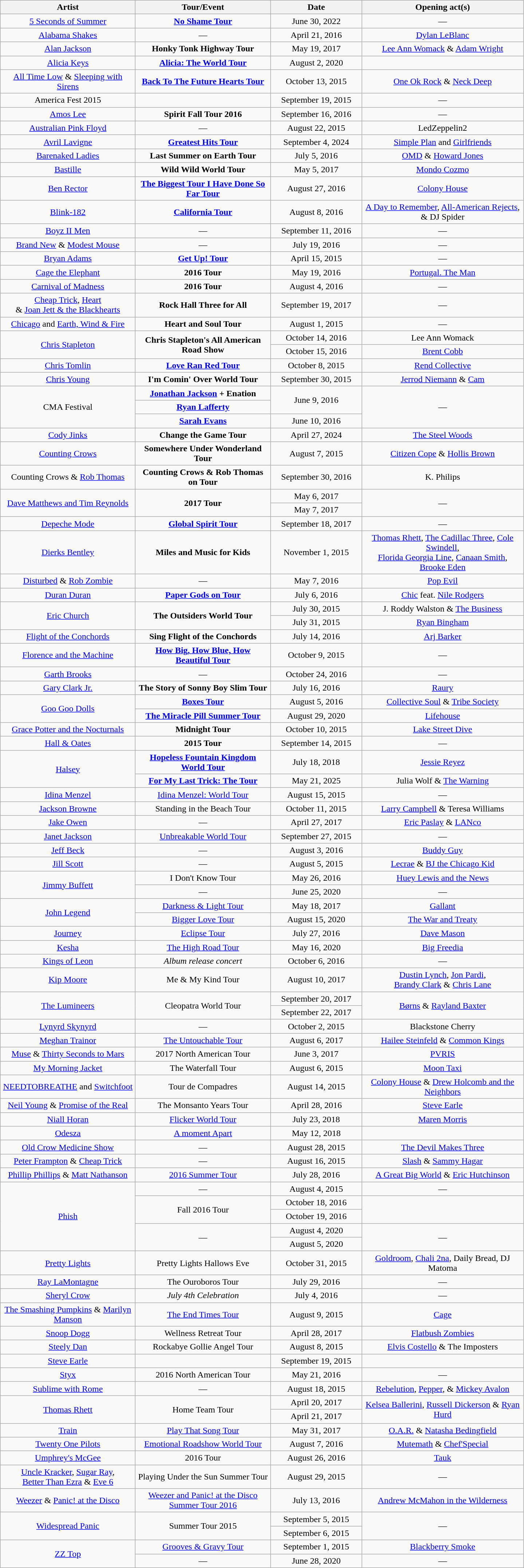<table class="wikitable" style="text-align:center;">
<tr>
<th scope="col" style="width:15em;">Artist</th>
<th scope="col" style="width:15em;">Tour/Event</th>
<th scope="col" style="width:10em;">Date</th>
<th scope="col" style="width:18em;">Opening act(s)</th>
</tr>
<tr>
<td><a href='#'>5 Seconds of Summer</a></td>
<td><a href='#'><strong>No Shame Tour</strong></a></td>
<td>June 30, 2022</td>
<td>—</td>
</tr>
<tr>
<td><a href='#'>Alabama Shakes</a></td>
<td>—</td>
<td>April 21, 2016</td>
<td><a href='#'>Dylan LeBlanc</a></td>
</tr>
<tr>
<td><a href='#'>Alan Jackson</a></td>
<td><strong>Honky Tonk Highway Tour</strong></td>
<td>May 19, 2017</td>
<td><a href='#'>Lee Ann Womack</a> & <a href='#'>Adam Wright</a></td>
</tr>
<tr>
<td><a href='#'>Alicia Keys</a></td>
<td><strong><a href='#'>Alicia: The World Tour</a></strong></td>
<td>August 2, 2020</td>
<td></td>
</tr>
<tr>
<td><a href='#'>All Time Low</a> & <a href='#'>Sleeping with Sirens</a></td>
<td><strong><a href='#'>Back To The Future Hearts Tour</a></strong></td>
<td>October 13, 2015</td>
<td><a href='#'>One Ok Rock</a> & <a href='#'>Neck Deep</a></td>
</tr>
<tr>
<td>America Fest 2015</td>
<td></td>
<td>September 19, 2015</td>
<td>—</td>
</tr>
<tr>
<td><a href='#'>Amos Lee</a></td>
<td><strong>Spirit Fall Tour 2016</strong></td>
<td>September 16, 2016</td>
<td>—</td>
</tr>
<tr>
<td><a href='#'>Australian Pink Floyd</a></td>
<td>—</td>
<td>August 22, 2015</td>
<td>LedZeppelin2</td>
</tr>
<tr>
<td><a href='#'>Avril Lavigne</a></td>
<td><strong><a href='#'>Greatest Hits Tour</a></strong></td>
<td>September 4, 2024</td>
<td><a href='#'>Simple Plan</a> and <a href='#'>Girlfriends</a></td>
</tr>
<tr>
<td><a href='#'>Barenaked Ladies</a></td>
<td><strong>Last Summer on Earth Tour</strong></td>
<td>July 5, 2016</td>
<td><a href='#'>OMD</a> & <a href='#'>Howard Jones</a></td>
</tr>
<tr>
<td><a href='#'>Bastille</a></td>
<td><strong>Wild Wild World Tour</strong></td>
<td>May 5, 2017</td>
<td><a href='#'>Mondo Cozmo</a></td>
</tr>
<tr>
<td><a href='#'>Ben Rector</a></td>
<td><strong><a href='#'>The Biggest Tour I Have Done So Far Tour</a></strong></td>
<td>August 27, 2016</td>
<td><a href='#'>Colony House</a></td>
</tr>
<tr>
<td><a href='#'>Blink-182</a></td>
<td><strong><a href='#'>California Tour</a></strong></td>
<td>August 8, 2016</td>
<td><a href='#'>A Day to Remember</a>, <a href='#'>All-American Rejects</a>,<br> & DJ Spider</td>
</tr>
<tr>
<td><a href='#'>Boyz II Men</a> <br></td>
<td>—</td>
<td>September 11, 2016</td>
<td>—</td>
</tr>
<tr>
<td><a href='#'>Brand New</a> & <a href='#'>Modest Mouse</a></td>
<td>—</td>
<td>July 19, 2016</td>
<td>—</td>
</tr>
<tr>
<td><a href='#'>Bryan Adams</a></td>
<td><strong><a href='#'>Get Up! Tour</a></strong></td>
<td>April 15, 2015</td>
<td>—</td>
</tr>
<tr>
<td><a href='#'>Cage the Elephant</a></td>
<td><strong>2016 Tour</strong></td>
<td>May 19, 2016</td>
<td><a href='#'>Portugal. The Man</a></td>
</tr>
<tr>
<td><a href='#'>Carnival of Madness</a></td>
<td><strong>2016 Tour</strong><br></td>
<td>August 4, 2016</td>
<td>—</td>
</tr>
<tr>
<td><a href='#'>Cheap Trick</a>, <a href='#'>Heart</a> <br>& <a href='#'>Joan Jett & the Blackhearts</a></td>
<td><strong>Rock Hall Three for All</strong></td>
<td>September 19, 2017</td>
<td>—</td>
</tr>
<tr>
<td><a href='#'>Chicago</a> and <a href='#'>Earth, Wind & Fire</a></td>
<td><strong>Heart and Soul Tour</strong></td>
<td>August 1, 2015</td>
<td>—</td>
</tr>
<tr>
<td rowspan="2"><a href='#'>Chris Stapleton</a></td>
<td rowspan="2"><strong>Chris Stapleton's All American Road Show</strong></td>
<td>October 14, 2016</td>
<td>Lee Ann Womack</td>
</tr>
<tr>
<td>October 15, 2016</td>
<td><a href='#'>Brent Cobb</a></td>
</tr>
<tr>
<td><a href='#'>Chris Tomlin</a></td>
<td><strong><a href='#'>Love Ran Red Tour</a></strong></td>
<td>October 8, 2015</td>
<td><a href='#'>Rend Collective</a></td>
</tr>
<tr>
<td><a href='#'>Chris Young</a></td>
<td><strong>I'm Comin' Over World Tour</strong></td>
<td>September 30, 2015</td>
<td><a href='#'>Jerrod Niemann</a> & <a href='#'>Cam</a></td>
</tr>
<tr>
<td rowspan="3">CMA Festival</td>
<td><strong><a href='#'>Jonathan Jackson</a> + Enation</strong></td>
<td rowspan="2">June 9, 2016</td>
<td rowspan="3">—</td>
</tr>
<tr>
<td><strong><a href='#'>Ryan Lafferty</a></strong></td>
</tr>
<tr>
<td><strong><a href='#'>Sarah Evans</a></strong></td>
<td>June 10, 2016</td>
</tr>
<tr>
<td><a href='#'>Cody Jinks</a></td>
<td><strong>Change the Game Tour</strong></td>
<td>April 27, 2024</td>
<td><a href='#'>The Steel Woods</a></td>
</tr>
<tr>
<td><a href='#'>Counting Crows</a></td>
<td><strong>Somewhere Under Wonderland Tour</strong></td>
<td>August 7, 2015</td>
<td><a href='#'>Citizen Cope</a> & <a href='#'>Hollis Brown</a></td>
</tr>
<tr>
<td>Counting Crows & <a href='#'>Rob Thomas</a></td>
<td><strong>Counting Crows & Rob Thomas on Tour</strong></td>
<td>September 30, 2016</td>
<td>K. Philips</td>
</tr>
<tr>
<td rowspan="2"><a href='#'>Dave Matthews and Tim Reynolds</a></td>
<td rowspan="2"><strong>2017 Tour</strong></td>
<td>May 6, 2017</td>
<td rowspan="2">—</td>
</tr>
<tr>
<td>May 7, 2017</td>
</tr>
<tr>
<td><a href='#'>Depeche Mode</a></td>
<td><strong><a href='#'>Global Spirit Tour</a></strong></td>
<td>September 18, 2017</td>
<td>—</td>
</tr>
<tr>
<td><a href='#'>Dierks Bentley</a></td>
<td><strong>Miles and Music for Kids</strong></td>
<td>November 1, 2015</td>
<td><a href='#'>Thomas Rhett</a>, <a href='#'>The Cadillac Three</a>, <a href='#'>Cole Swindell</a>, <br><a href='#'>Florida Georgia Line</a>, <a href='#'>Canaan Smith</a>, <a href='#'>Brooke Eden</a></td>
</tr>
<tr>
<td><a href='#'>Disturbed</a> & <a href='#'>Rob Zombie</a></td>
<td>—</td>
<td>May 7, 2016</td>
<td><a href='#'>Pop Evil</a></td>
</tr>
<tr>
<td><a href='#'>Duran Duran</a></td>
<td><strong><a href='#'>Paper Gods on Tour</a></strong></td>
<td>July 6, 2016</td>
<td><a href='#'>Chic</a> feat. <a href='#'>Nile Rodgers</a></td>
</tr>
<tr>
<td rowspan="2"><a href='#'>Eric Church</a></td>
<td rowspan="2"><strong>The Outsiders World Tour</strong></td>
<td>July 30, 2015</td>
<td>J. Roddy Walston & <a href='#'>The Business</a></td>
</tr>
<tr>
<td>July 31, 2015</td>
<td><a href='#'>Ryan Bingham</a></td>
</tr>
<tr>
<td><a href='#'>Flight of the Conchords</a></td>
<td><strong>Sing Flight of the Conchords</strong></td>
<td>July 14, 2016</td>
<td><a href='#'>Arj Barker</a></td>
</tr>
<tr>
<td><a href='#'>Florence and the Machine</a></td>
<td><strong><a href='#'>How Big, How Blue, How Beautiful Tour</a></strong></td>
<td>October 9, 2015</td>
<td>—</td>
</tr>
<tr>
<td><a href='#'>Garth Brooks</a></td>
<td>—</td>
<td>October 24, 2016</td>
<td>—</td>
</tr>
<tr>
<td><a href='#'>Gary Clark Jr.</a></td>
<td><strong>The Story of Sonny Boy Slim Tour</strong></td>
<td>July 16, 2016</td>
<td><a href='#'>Raury</a></td>
</tr>
<tr>
<td rowspan="2"><a href='#'>Goo Goo Dolls</a></td>
<td><strong><a href='#'>Boxes Tour</a></strong></td>
<td>August 5, 2016</td>
<td><a href='#'>Collective Soul</a> & <a href='#'>Tribe Society</a></td>
</tr>
<tr>
<td><a href='#'><strong>The Miracle Pill Summer Tour</strong></a></td>
<td>August 29, 2020</td>
<td><a href='#'>Lifehouse</a></td>
</tr>
<tr>
<td><a href='#'>Grace Potter and the Nocturnals</a></td>
<td><strong>Midnight Tour</strong></td>
<td>October 10, 2015</td>
<td><a href='#'>Lake Street Dive</a></td>
</tr>
<tr>
<td><a href='#'>Hall & Oates</a></td>
<td><strong>2015 Tour</strong></td>
<td>September 14, 2015</td>
<td>—</td>
</tr>
<tr>
<td rowspan="2"><a href='#'>Halsey</a></td>
<td><strong><a href='#'>Hopeless Fountain Kingdom World Tour</a></strong></td>
<td>July 18, 2018</td>
<td><a href='#'>Jessie Reyez</a></td>
</tr>
<tr>
<td><strong><a href='#'>For My Last Trick: The Tour</a></td>
<td>May 21, 2025</td>
<td>Julia Wolf & <a href='#'>The Warning</a></td>
</tr>
<tr>
<td><a href='#'>Idina Menzel</a></td>
<td></strong><a href='#'>Idina Menzel: World Tour</a><strong></td>
<td>August 15, 2015</td>
<td>—</td>
</tr>
<tr>
<td><a href='#'>Jackson Browne</a></td>
<td></strong>Standing in the Beach Tour<strong></td>
<td>October 11, 2015</td>
<td><a href='#'>Larry Campbell</a> & Teresa Williams</td>
</tr>
<tr>
<td><a href='#'>Jake Owen</a></td>
<td>—</td>
<td>April 27, 2017</td>
<td><a href='#'>Eric Paslay</a> & <a href='#'>LANco</a></td>
</tr>
<tr>
<td><a href='#'>Janet Jackson</a></td>
<td></strong><a href='#'>Unbreakable World Tour</a><strong></td>
<td>September 27, 2015</td>
<td>—</td>
</tr>
<tr>
<td><a href='#'>Jeff Beck</a></td>
<td>—</td>
<td>August 3, 2016</td>
<td><a href='#'>Buddy Guy</a></td>
</tr>
<tr>
<td><a href='#'>Jill Scott</a></td>
<td>—</td>
<td>August 5, 2015</td>
<td><a href='#'>Lecrae</a> & <a href='#'>BJ the Chicago Kid</a></td>
</tr>
<tr>
<td rowspan="2"><a href='#'>Jimmy Buffett</a></td>
<td></strong>I Don't Know Tour<strong></td>
<td>May 26, 2016</td>
<td><a href='#'>Huey Lewis and the News</a></td>
</tr>
<tr>
<td>—</td>
<td>June 25, 2020</td>
<td>—</td>
</tr>
<tr>
<td rowspan="2"><a href='#'>John Legend</a></td>
<td></strong><a href='#'>Darkness & Light Tour</a><strong></td>
<td>May 18, 2017</td>
<td><a href='#'>Gallant</a></td>
</tr>
<tr>
<td></strong><a href='#'>Bigger Love Tour</a><strong></td>
<td>August 15, 2020</td>
<td><a href='#'>The War and Treaty</a></td>
</tr>
<tr>
<td><a href='#'>Journey</a></td>
<td></strong><a href='#'>Eclipse Tour</a><strong></td>
<td>July 27, 2016</td>
<td><a href='#'>Dave Mason</a></td>
</tr>
<tr>
<td><a href='#'>Kesha</a></td>
<td></strong><a href='#'>The High Road Tour</a><strong></td>
<td>May 16, 2020</td>
<td><a href='#'>Big Freedia</a></td>
</tr>
<tr>
<td><a href='#'>Kings of Leon</a></td>
<td><em>Album release concert</em></td>
<td>October 6, 2016</td>
<td>—</td>
</tr>
<tr>
<td><a href='#'>Kip Moore</a></td>
<td></strong>Me & My Kind Tour<strong></td>
<td>August 10, 2017</td>
<td><a href='#'>Dustin Lynch</a>, <a href='#'>Jon Pardi</a>,<br> <a href='#'>Brandy Clark</a> & <a href='#'>Chris Lane</a></td>
</tr>
<tr>
<td rowspan="2"><a href='#'>The Lumineers</a></td>
<td rowspan="2"></strong>Cleopatra World Tour<strong></td>
<td>September 20, 2017</td>
<td rowspan="2"><a href='#'>Børns</a> & <a href='#'>Rayland Baxter</a></td>
</tr>
<tr>
<td>September 22, 2017</td>
</tr>
<tr>
<td><a href='#'>Lynyrd Skynyrd</a></td>
<td>—</td>
<td>October 2, 2015</td>
<td>Blackstone Cherry</td>
</tr>
<tr>
<td><a href='#'>Meghan Trainor</a></td>
<td></strong><a href='#'>The Untouchable Tour</a><strong></td>
<td>August 6, 2017</td>
<td><a href='#'>Hailee Steinfeld</a> & <a href='#'>Common Kings</a></td>
</tr>
<tr>
<td><a href='#'>Muse</a> & <a href='#'>Thirty Seconds to Mars</a></td>
<td></strong>2017 North American Tour<strong></td>
<td>June 3, 2017</td>
<td><a href='#'>PVRIS</a></td>
</tr>
<tr>
<td><a href='#'>My Morning Jacket</a></td>
<td></strong>The Waterfall Tour<strong></td>
<td>August 6, 2015</td>
<td><a href='#'>Moon Taxi</a></td>
</tr>
<tr>
<td><a href='#'>NEEDTOBREATHE</a> and <a href='#'>Switchfoot</a></td>
<td></strong>Tour de Compadres<strong></td>
<td>August 14, 2015</td>
<td><a href='#'>Colony House</a> & <a href='#'>Drew Holcomb and the Neighbors</a></td>
</tr>
<tr>
<td><a href='#'>Neil Young</a> & <a href='#'>Promise of the Real</a></td>
<td></strong>The Monsanto Years Tour<strong></td>
<td>April 28, 2016</td>
<td><a href='#'>Steve Earle</a></td>
</tr>
<tr>
<td><a href='#'>Niall Horan</a></td>
<td></strong><a href='#'>Flicker World Tour</a><strong></td>
<td>July 23, 2018</td>
<td><a href='#'>Maren Morris</a></td>
</tr>
<tr>
<td><a href='#'>Odesza</a></td>
<td></strong><a href='#'>A moment Apart</a><strong></td>
<td>May 12, 2018</td>
</tr>
<tr>
<td><a href='#'>Old Crow Medicine Show</a></td>
<td>—</td>
<td>August 28, 2015</td>
<td><a href='#'>The Devil Makes Three</a></td>
</tr>
<tr>
<td><a href='#'>Peter Frampton</a> & <a href='#'>Cheap Trick</a></td>
<td>—</td>
<td>August 16, 2015</td>
<td><a href='#'>Slash</a> & <a href='#'>Sammy Hagar</a></td>
</tr>
<tr>
<td><a href='#'>Phillip Phillips</a> & <a href='#'>Matt Nathanson</a></td>
<td></strong><a href='#'>2016 Summer Tour</a><strong></td>
<td>July 28, 2016</td>
<td><a href='#'>A Great Big World</a> & <a href='#'>Eric Hutchinson</a></td>
</tr>
<tr>
<td rowspan="5"><a href='#'>Phish</a></td>
<td>—</td>
<td>August 4, 2015</td>
<td>—</td>
</tr>
<tr>
<td rowspan="2"></strong>Fall 2016 Tour<strong></td>
<td>October 18, 2016</td>
<td rowspan="2"></td>
</tr>
<tr>
<td>October 19, 2016</td>
</tr>
<tr>
<td rowspan="2">—</td>
<td>August 4, 2020</td>
<td rowspan="2">—</td>
</tr>
<tr>
<td>August 5, 2020</td>
</tr>
<tr>
<td><a href='#'>Pretty Lights</a></td>
<td></strong>Pretty Lights Hallows Eve<strong></td>
<td>October 31, 2015</td>
<td><a href='#'>Goldroom</a>, <a href='#'>Chali 2na</a>,  Daily Bread, DJ Matoma</td>
</tr>
<tr>
<td><a href='#'>Ray LaMontagne</a></td>
<td></strong>The Ouroboros Tour<strong></td>
<td>July 29, 2016</td>
<td>—</td>
</tr>
<tr>
<td><a href='#'>Sheryl Crow</a></td>
<td><em>July 4th Celebration</em></td>
<td>July 4, 2016</td>
<td>—</td>
</tr>
<tr>
<td><a href='#'>The Smashing Pumpkins</a> & <a href='#'>Marilyn Manson</a></td>
<td></strong><a href='#'>The End Times Tour</a><strong></td>
<td>August 9, 2015</td>
<td><a href='#'>Cage</a></td>
</tr>
<tr>
<td><a href='#'>Snoop Dogg</a></td>
<td></strong>Wellness Retreat Tour<strong></td>
<td>April 28, 2017</td>
<td><a href='#'>Flatbush Zombies</a></td>
</tr>
<tr>
<td><a href='#'>Steely Dan</a></td>
<td></strong>Rockabye Gollie Angel Tour<strong></td>
<td>August 8, 2015</td>
<td><a href='#'>Elvis Costello</a> & The Imposters</td>
</tr>
<tr>
<td><a href='#'>Steve Earle</a></td>
<td></td>
<td>September 19, 2015</td>
<td></td>
</tr>
<tr>
<td><a href='#'>Styx</a> <br></td>
<td></strong>2016 North American Tour<strong></td>
<td>May 21, 2016</td>
<td>—</td>
</tr>
<tr>
<td><a href='#'>Sublime with Rome</a></td>
<td>—</td>
<td>August 18, 2015</td>
<td><a href='#'>Rebelution</a>, <a href='#'>Pepper</a>, & <a href='#'>Mickey Avalon</a></td>
</tr>
<tr>
<td rowspan="2"><a href='#'>Thomas Rhett</a></td>
<td rowspan="2"></strong>Home Team Tour<strong></td>
<td>April 20, 2017</td>
<td rowspan="2"><a href='#'>Kelsea Ballerini</a>, <a href='#'>Russell Dickerson</a> & <a href='#'>Ryan Hurd</a></td>
</tr>
<tr>
<td>April 21, 2017</td>
</tr>
<tr>
<td><a href='#'>Train</a></td>
<td></strong><a href='#'>Play That Song Tour</a><strong></td>
<td>May 31, 2017</td>
<td><a href='#'>O.A.R.</a> & <a href='#'>Natasha Bedingfield</a></td>
</tr>
<tr>
<td><a href='#'>Twenty One Pilots</a></td>
<td></strong><a href='#'>Emotional Roadshow World Tour</a><strong></td>
<td>August 7, 2016</td>
<td><a href='#'>Mutemath</a> & <a href='#'>Chef'Special</a></td>
</tr>
<tr>
<td><a href='#'>Umphrey's McGee</a></td>
<td></strong>2016 Tour<strong></td>
<td>August 26, 2016</td>
<td><a href='#'>Tauk</a></td>
</tr>
<tr>
<td><a href='#'>Uncle Kracker</a>, <a href='#'>Sugar Ray</a>, <br><a href='#'>Better Than Ezra</a> & <a href='#'>Eve 6</a></td>
<td></strong>Playing Under the Sun Summer Tour<strong></td>
<td>August 29, 2015</td>
<td>—</td>
</tr>
<tr>
<td><a href='#'>Weezer</a> & <a href='#'>Panic! at the Disco</a></td>
<td></strong><a href='#'>Weezer and Panic! at the Disco Summer Tour 2016</a><strong></td>
<td>July 13, 2016</td>
<td><a href='#'>Andrew McMahon in the Wilderness</a></td>
</tr>
<tr>
<td rowspan="2"><a href='#'>Widespread Panic</a></td>
<td rowspan="2"></strong>Summer Tour 2015<strong></td>
<td>September 5, 2015</td>
<td rowspan="2">—</td>
</tr>
<tr>
<td>September 6, 2015</td>
</tr>
<tr>
<td rowspan="2"><a href='#'>ZZ Top</a></td>
<td></strong><a href='#'>Grooves & Gravy Tour</a><strong></td>
<td>September 1, 2015</td>
<td><a href='#'>Blackberry Smoke</a></td>
</tr>
<tr>
<td>—</td>
<td>June 28, 2020</td>
<td>—</td>
</tr>
</table>
